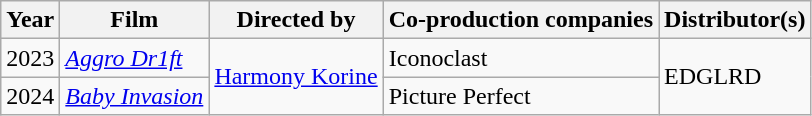<table class="wikitable sortable">
<tr>
<th>Year</th>
<th>Film</th>
<th>Directed by</th>
<th>Co-production companies</th>
<th>Distributor(s)</th>
</tr>
<tr>
<td style="text-align:left">2023</td>
<td scope="row" style="text-align:left"><em><a href='#'>Aggro Dr1ft</a></em></td>
<td rowspan="2"><a href='#'>Harmony Korine</a></td>
<td>Iconoclast</td>
<td rowspan="2">EDGLRD</td>
</tr>
<tr>
<td>2024</td>
<td><em><a href='#'>Baby Invasion</a></em></td>
<td>Picture Perfect</td>
</tr>
</table>
